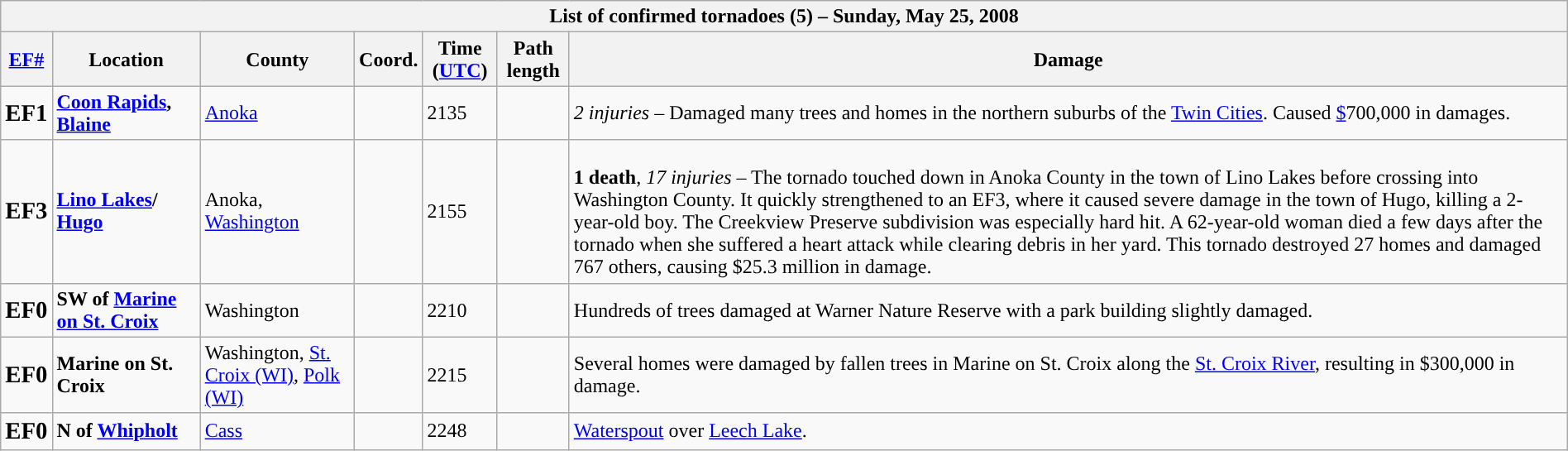<table class="wikitable collapsible" width="100%">
<tr>
<th colspan="7">List of confirmed tornadoes (5) – Sunday, May 25, 2008</th>
</tr>
<tr>
<th><a href='#'>EF#</a></th>
<th>Location</th>
<th>County</th>
<th>Coord.</th>
<th>Time (<a href='#'>UTC</a>)</th>
<th>Path length</th>
<th>Damage</th>
</tr>
<tr>
<td><big><strong>EF1</strong></big></td>
<td><strong><a href='#'>Coon Rapids</a>, <a href='#'>Blaine</a></strong></td>
<td><a href='#'>Anoka</a></td>
<td></td>
<td>2135</td>
<td></td>
<td><em>2 injuries</em> – Damaged many trees and homes in the northern suburbs of the <a href='#'>Twin Cities</a>. Caused  <a href='#'>$</a>700,000 in damages.</td>
</tr>
<tr>
<td><big><strong>EF3</strong></big></td>
<td><strong><a href='#'>Lino Lakes</a>/<br><a href='#'>Hugo</a></strong></td>
<td>Anoka, <a href='#'>Washington</a></td>
<td></td>
<td>2155</td>
<td></td>
<td> <br><strong>1 death</strong>, <em>17 injuries</em> – The tornado touched down in Anoka County in the town of Lino Lakes before crossing into Washington County.  It quickly strengthened to an EF3, where it caused severe damage in the town of Hugo, killing a 2-year-old boy. The Creekview Preserve subdivision was especially hard hit. A 62-year-old woman died a few days after the tornado when she suffered a heart attack while clearing debris in her yard. This tornado destroyed 27 homes and damaged 767 others, causing $25.3 million in damage.</td>
</tr>
<tr>
<td><big><strong>EF0</strong></big></td>
<td><strong>SW of <a href='#'>Marine on St. Croix</a></strong></td>
<td>Washington</td>
<td></td>
<td>2210</td>
<td></td>
<td>Hundreds of trees damaged at Warner Nature Reserve with a park building slightly damaged.</td>
</tr>
<tr>
<td><big><strong>EF0</strong></big></td>
<td><strong>Marine on St. Croix</strong></td>
<td>Washington, <a href='#'>St. Croix (WI)</a>, <a href='#'>Polk (WI)</a></td>
<td></td>
<td>2215</td>
<td></td>
<td>Several homes were damaged by fallen trees in Marine on St. Croix along the <a href='#'>St. Croix River</a>, resulting in $300,000 in damage.</td>
</tr>
<tr>
<td><big><strong>EF0</strong></big></td>
<td><strong>N of <a href='#'>Whipholt</a></strong></td>
<td><a href='#'>Cass</a></td>
<td></td>
<td>2248</td>
<td></td>
<td><a href='#'>Waterspout</a> over <a href='#'>Leech Lake</a>.</td>
</tr>
</table>
